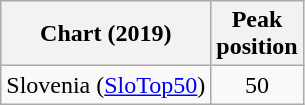<table class="wikitable">
<tr>
<th>Chart (2019)</th>
<th>Peak<br>position</th>
</tr>
<tr>
<td>Slovenia (<a href='#'>SloTop50</a>)</td>
<td align="center">50</td>
</tr>
</table>
